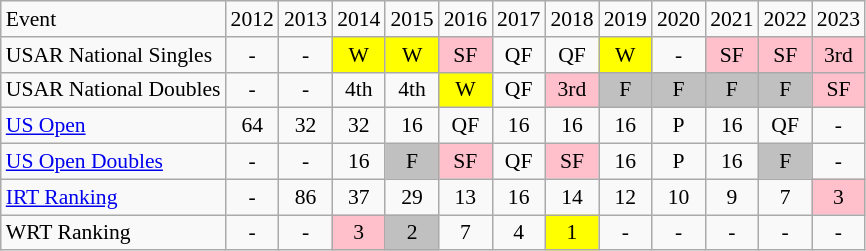<table class="wikitable" style="font-size:90%;" align=center>
<tr>
<td>Event</td>
<td>2012</td>
<td>2013</td>
<td>2014</td>
<td>2015</td>
<td>2016</td>
<td>2017</td>
<td>2018</td>
<td>2019</td>
<td>2020</td>
<td>2021</td>
<td>2022</td>
<td>2023</td>
</tr>
<tr>
<td align="left">USAR National Singles</td>
<td align=center>-</td>
<td align=center>-</td>
<td align=center bgcolor=yellow>W</td>
<td align=center bgcolor=yellow>W</td>
<td align=center bgcolor=pink>SF</td>
<td align=center>QF</td>
<td align=center>QF</td>
<td align=center bgcolor=yellow>W</td>
<td align=center>-</td>
<td align=center bgcolor=pink>SF</td>
<td align=center bgcolor=pink>SF</td>
<td align=center bgcolor=pink>3rd</td>
</tr>
<tr>
<td align="left">USAR National Doubles</td>
<td align=center>-</td>
<td align=center>-</td>
<td align=center>4th</td>
<td align=center>4th</td>
<td align=center bgcolor=yellow>W</td>
<td align=center>QF</td>
<td align=center bgcolor=pink>3rd</td>
<td align=center bgcolor=silver>F</td>
<td align=center bgcolor=silver>F</td>
<td align=center bgcolor=silver>F</td>
<td align=center bgcolor=silver>F</td>
<td align=center bgcolor=pink>SF</td>
</tr>
<tr>
<td align="left"><a href='#'>US Open</a></td>
<td align=center>64</td>
<td align=center>32</td>
<td align=center>32</td>
<td align=center>16</td>
<td align=center>QF</td>
<td align=center>16</td>
<td align=center>16</td>
<td align=center>16</td>
<td align=center>P</td>
<td align=center>16</td>
<td align=center>QF</td>
<td align=center>-</td>
</tr>
<tr>
<td align="left"><a href='#'>US Open Doubles</a></td>
<td align=center>-</td>
<td align=center>-</td>
<td align=center>16</td>
<td align=center bgcolor=silver>F</td>
<td align=center bgcolor=pink>SF</td>
<td align=center>QF</td>
<td align=center bgcolor=pink>SF</td>
<td align=center>16</td>
<td align=center>P</td>
<td align=center>16</td>
<td align=center bgcolor=silver>F</td>
<td align=center>-</td>
</tr>
<tr>
<td align="left"><a href='#'>IRT Ranking</a></td>
<td align=center>-</td>
<td align=center>86</td>
<td align=center>37</td>
<td align=center>29</td>
<td align=center>13</td>
<td align=center>16</td>
<td align=center>14</td>
<td align=center>12</td>
<td align=center>10</td>
<td align=center>9</td>
<td align=center>7</td>
<td align=center bgcolor=pink>3</td>
</tr>
<tr>
<td align="left">WRT Ranking</td>
<td align=center>-</td>
<td align=center>-</td>
<td align=center bgcolor=pink>3</td>
<td align=center bgcolor=silver>2</td>
<td align=center>7</td>
<td align=center>4</td>
<td align=center bgcolor=yellow>1</td>
<td align=center>-</td>
<td align=center>-</td>
<td align=center>-</td>
<td align=center>-</td>
<td align=center>-</td>
</tr>
</table>
